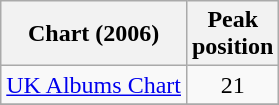<table class="wikitable">
<tr>
<th>Chart (2006)</th>
<th>Peak<br>position</th>
</tr>
<tr>
<td><a href='#'>UK Albums Chart</a></td>
<td align="center">21</td>
</tr>
<tr>
</tr>
</table>
